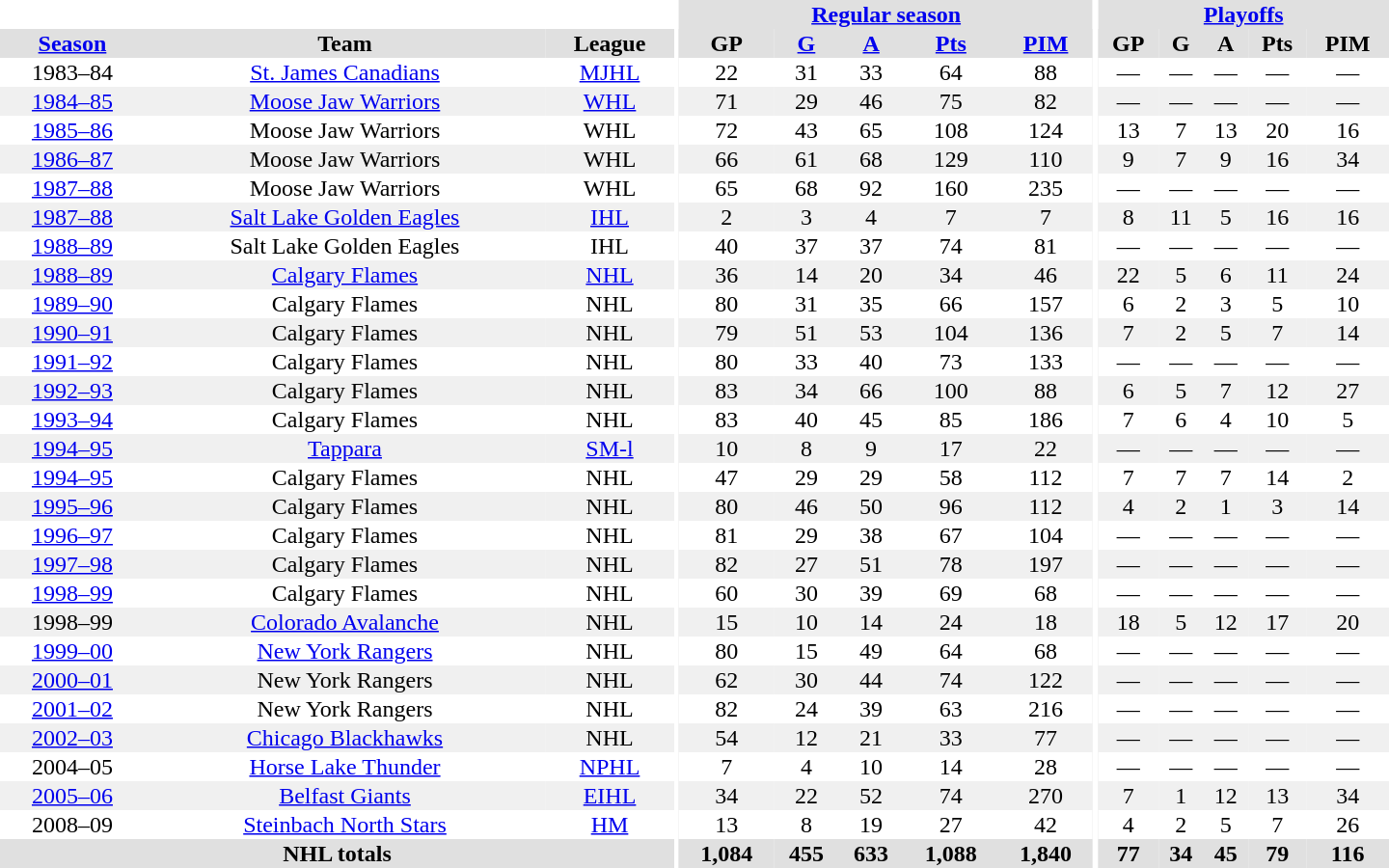<table border="0" cellpadding="1" cellspacing="0" style="text-align:center; width:60em">
<tr bgcolor="#e0e0e0">
<th colspan="3" bgcolor="#ffffff"></th>
<th rowspan="100" bgcolor="#ffffff"></th>
<th colspan="5"><a href='#'>Regular season</a></th>
<th rowspan="100" bgcolor="#ffffff"></th>
<th colspan="5"><a href='#'>Playoffs</a></th>
</tr>
<tr bgcolor="#e0e0e0">
<th><a href='#'>Season</a></th>
<th>Team</th>
<th>League</th>
<th>GP</th>
<th><a href='#'>G</a></th>
<th><a href='#'>A</a></th>
<th><a href='#'>Pts</a></th>
<th><a href='#'>PIM</a></th>
<th>GP</th>
<th>G</th>
<th>A</th>
<th>Pts</th>
<th>PIM</th>
</tr>
<tr>
<td>1983–84</td>
<td><a href='#'>St. James Canadians</a></td>
<td><a href='#'>MJHL</a></td>
<td>22</td>
<td>31</td>
<td>33</td>
<td>64</td>
<td>88</td>
<td>—</td>
<td>—</td>
<td>—</td>
<td>—</td>
<td>—</td>
</tr>
<tr bgcolor="#f0f0f0">
<td><a href='#'>1984–85</a></td>
<td><a href='#'>Moose Jaw Warriors</a></td>
<td><a href='#'>WHL</a></td>
<td>71</td>
<td>29</td>
<td>46</td>
<td>75</td>
<td>82</td>
<td>—</td>
<td>—</td>
<td>—</td>
<td>—</td>
<td>—</td>
</tr>
<tr>
<td><a href='#'>1985–86</a></td>
<td>Moose Jaw Warriors</td>
<td>WHL</td>
<td>72</td>
<td>43</td>
<td>65</td>
<td>108</td>
<td>124</td>
<td>13</td>
<td>7</td>
<td>13</td>
<td>20</td>
<td>16</td>
</tr>
<tr bgcolor="#f0f0f0">
<td><a href='#'>1986–87</a></td>
<td>Moose Jaw Warriors</td>
<td>WHL</td>
<td>66</td>
<td>61</td>
<td>68</td>
<td>129</td>
<td>110</td>
<td>9</td>
<td>7</td>
<td>9</td>
<td>16</td>
<td>34</td>
</tr>
<tr>
<td><a href='#'>1987–88</a></td>
<td>Moose Jaw Warriors</td>
<td>WHL</td>
<td>65</td>
<td>68</td>
<td>92</td>
<td>160</td>
<td>235</td>
<td>—</td>
<td>—</td>
<td>—</td>
<td>—</td>
<td>—</td>
</tr>
<tr bgcolor="#f0f0f0">
<td><a href='#'>1987–88</a></td>
<td><a href='#'>Salt Lake Golden Eagles</a></td>
<td><a href='#'>IHL</a></td>
<td>2</td>
<td>3</td>
<td>4</td>
<td>7</td>
<td>7</td>
<td>8</td>
<td>11</td>
<td>5</td>
<td>16</td>
<td>16</td>
</tr>
<tr>
<td><a href='#'>1988–89</a></td>
<td>Salt Lake Golden Eagles</td>
<td>IHL</td>
<td>40</td>
<td>37</td>
<td>37</td>
<td>74</td>
<td>81</td>
<td>—</td>
<td>—</td>
<td>—</td>
<td>—</td>
<td>—</td>
</tr>
<tr bgcolor="#f0f0f0">
<td><a href='#'>1988–89</a></td>
<td><a href='#'>Calgary Flames</a></td>
<td><a href='#'>NHL</a></td>
<td>36</td>
<td>14</td>
<td>20</td>
<td>34</td>
<td>46</td>
<td>22</td>
<td>5</td>
<td>6</td>
<td>11</td>
<td>24</td>
</tr>
<tr>
<td><a href='#'>1989–90</a></td>
<td>Calgary Flames</td>
<td>NHL</td>
<td>80</td>
<td>31</td>
<td>35</td>
<td>66</td>
<td>157</td>
<td>6</td>
<td>2</td>
<td>3</td>
<td>5</td>
<td>10</td>
</tr>
<tr bgcolor="#f0f0f0">
<td><a href='#'>1990–91</a></td>
<td>Calgary Flames</td>
<td>NHL</td>
<td>79</td>
<td>51</td>
<td>53</td>
<td>104</td>
<td>136</td>
<td>7</td>
<td>2</td>
<td>5</td>
<td>7</td>
<td>14</td>
</tr>
<tr>
<td><a href='#'>1991–92</a></td>
<td>Calgary Flames</td>
<td>NHL</td>
<td>80</td>
<td>33</td>
<td>40</td>
<td>73</td>
<td>133</td>
<td>—</td>
<td>—</td>
<td>—</td>
<td>—</td>
<td>—</td>
</tr>
<tr bgcolor="#f0f0f0">
<td><a href='#'>1992–93</a></td>
<td>Calgary Flames</td>
<td>NHL</td>
<td>83</td>
<td>34</td>
<td>66</td>
<td>100</td>
<td>88</td>
<td>6</td>
<td>5</td>
<td>7</td>
<td>12</td>
<td>27</td>
</tr>
<tr>
<td><a href='#'>1993–94</a></td>
<td>Calgary Flames</td>
<td>NHL</td>
<td>83</td>
<td>40</td>
<td>45</td>
<td>85</td>
<td>186</td>
<td>7</td>
<td>6</td>
<td>4</td>
<td>10</td>
<td>5</td>
</tr>
<tr bgcolor="#f0f0f0">
<td><a href='#'>1994–95</a></td>
<td><a href='#'>Tappara</a></td>
<td><a href='#'>SM-l</a></td>
<td>10</td>
<td>8</td>
<td>9</td>
<td>17</td>
<td>22</td>
<td>—</td>
<td>—</td>
<td>—</td>
<td>—</td>
<td>—</td>
</tr>
<tr>
<td><a href='#'>1994–95</a></td>
<td>Calgary Flames</td>
<td>NHL</td>
<td>47</td>
<td>29</td>
<td>29</td>
<td>58</td>
<td>112</td>
<td>7</td>
<td>7</td>
<td>7</td>
<td>14</td>
<td>2</td>
</tr>
<tr bgcolor="#f0f0f0">
<td><a href='#'>1995–96</a></td>
<td>Calgary Flames</td>
<td>NHL</td>
<td>80</td>
<td>46</td>
<td>50</td>
<td>96</td>
<td>112</td>
<td>4</td>
<td>2</td>
<td>1</td>
<td>3</td>
<td>14</td>
</tr>
<tr>
<td><a href='#'>1996–97</a></td>
<td>Calgary Flames</td>
<td>NHL</td>
<td>81</td>
<td>29</td>
<td>38</td>
<td>67</td>
<td>104</td>
<td>—</td>
<td>—</td>
<td>—</td>
<td>—</td>
<td>—</td>
</tr>
<tr bgcolor="#f0f0f0">
<td><a href='#'>1997–98</a></td>
<td>Calgary Flames</td>
<td>NHL</td>
<td>82</td>
<td>27</td>
<td>51</td>
<td>78</td>
<td>197</td>
<td>—</td>
<td>—</td>
<td>—</td>
<td>—</td>
<td>—</td>
</tr>
<tr>
<td><a href='#'>1998–99</a></td>
<td>Calgary Flames</td>
<td>NHL</td>
<td>60</td>
<td>30</td>
<td>39</td>
<td>69</td>
<td>68</td>
<td>—</td>
<td>—</td>
<td>—</td>
<td>—</td>
<td>—</td>
</tr>
<tr bgcolor="#f0f0f0">
<td>1998–99</td>
<td><a href='#'>Colorado Avalanche</a></td>
<td>NHL</td>
<td>15</td>
<td>10</td>
<td>14</td>
<td>24</td>
<td>18</td>
<td>18</td>
<td>5</td>
<td>12</td>
<td>17</td>
<td>20</td>
</tr>
<tr>
<td><a href='#'>1999–00</a></td>
<td><a href='#'>New York Rangers</a></td>
<td>NHL</td>
<td>80</td>
<td>15</td>
<td>49</td>
<td>64</td>
<td>68</td>
<td>—</td>
<td>—</td>
<td>—</td>
<td>—</td>
<td>—</td>
</tr>
<tr bgcolor="#f0f0f0">
<td><a href='#'>2000–01</a></td>
<td>New York Rangers</td>
<td>NHL</td>
<td>62</td>
<td>30</td>
<td>44</td>
<td>74</td>
<td>122</td>
<td>—</td>
<td>—</td>
<td>—</td>
<td>—</td>
<td>—</td>
</tr>
<tr>
<td><a href='#'>2001–02</a></td>
<td>New York Rangers</td>
<td>NHL</td>
<td>82</td>
<td>24</td>
<td>39</td>
<td>63</td>
<td>216</td>
<td>—</td>
<td>—</td>
<td>—</td>
<td>—</td>
<td>—</td>
</tr>
<tr bgcolor="#f0f0f0">
<td><a href='#'>2002–03</a></td>
<td><a href='#'>Chicago Blackhawks</a></td>
<td>NHL</td>
<td>54</td>
<td>12</td>
<td>21</td>
<td>33</td>
<td>77</td>
<td>—</td>
<td>—</td>
<td>—</td>
<td>—</td>
<td>—</td>
</tr>
<tr>
<td>2004–05</td>
<td><a href='#'>Horse Lake Thunder</a></td>
<td><a href='#'>NPHL</a></td>
<td>7</td>
<td>4</td>
<td>10</td>
<td>14</td>
<td>28</td>
<td>—</td>
<td>—</td>
<td>—</td>
<td>—</td>
<td>—</td>
</tr>
<tr bgcolor="#f0f0f0">
<td><a href='#'>2005–06</a></td>
<td><a href='#'>Belfast Giants</a></td>
<td><a href='#'>EIHL</a></td>
<td>34</td>
<td>22</td>
<td>52</td>
<td>74</td>
<td>270</td>
<td>7</td>
<td>1</td>
<td>12</td>
<td>13</td>
<td>34</td>
</tr>
<tr>
<td>2008–09</td>
<td><a href='#'>Steinbach North Stars</a></td>
<td><a href='#'>HM</a></td>
<td>13</td>
<td>8</td>
<td>19</td>
<td>27</td>
<td>42</td>
<td>4</td>
<td>2</td>
<td>5</td>
<td>7</td>
<td>26</td>
</tr>
<tr bgcolor="#e0e0e0">
<th colspan="3">NHL totals</th>
<th>1,084</th>
<th>455</th>
<th>633</th>
<th>1,088</th>
<th>1,840</th>
<th>77</th>
<th>34</th>
<th>45</th>
<th>79</th>
<th>116</th>
</tr>
</table>
